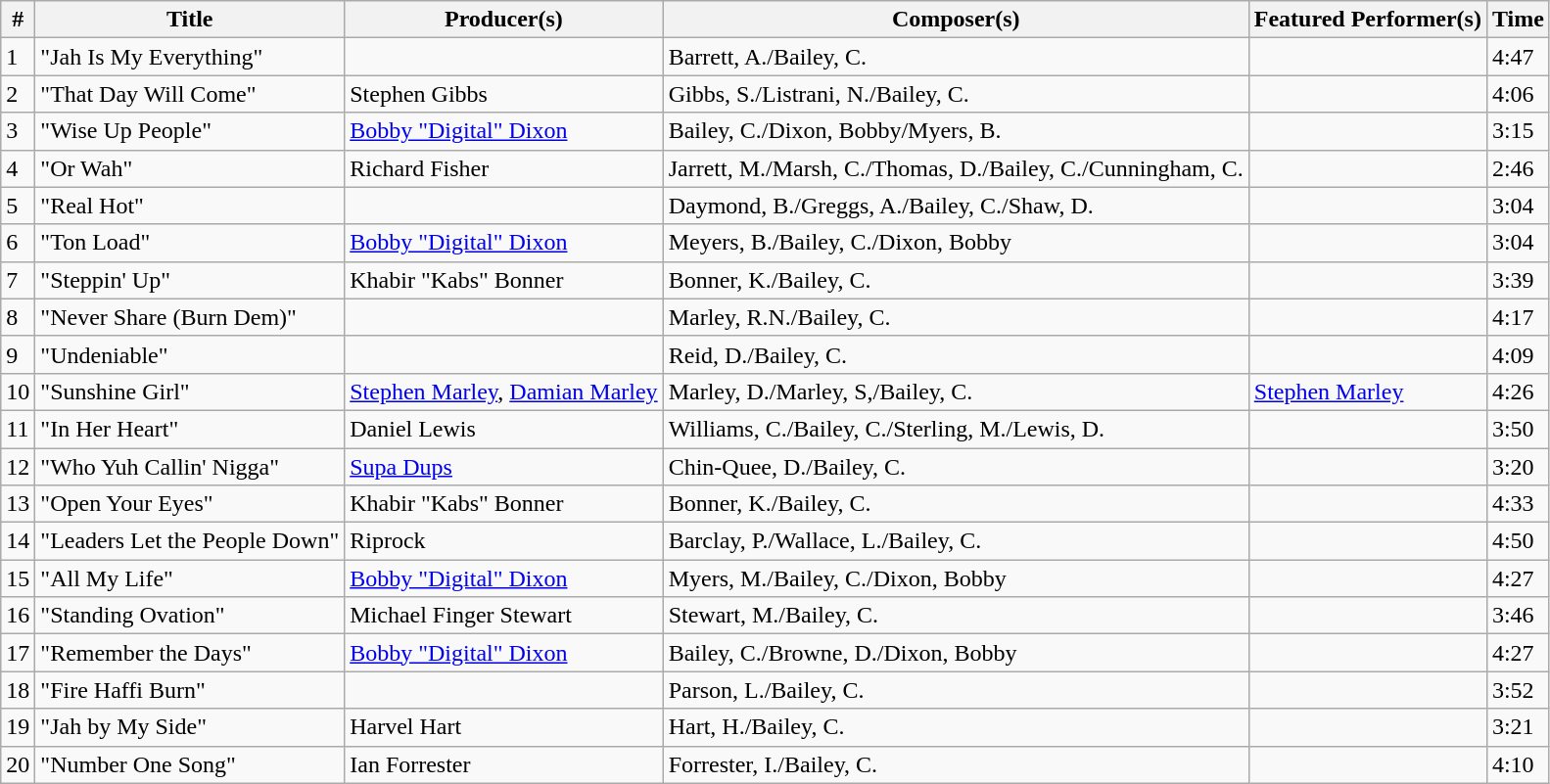<table class="wikitable">
<tr>
<th align="center">#</th>
<th align="center">Title</th>
<th align="center">Producer(s)</th>
<th align="center">Composer(s)</th>
<th align="center">Featured Performer(s)</th>
<th align="center">Time</th>
</tr>
<tr>
<td>1</td>
<td>"Jah Is My Everything"</td>
<td></td>
<td>Barrett, A./Bailey, C.</td>
<td></td>
<td>4:47</td>
</tr>
<tr>
<td>2</td>
<td>"That Day Will Come"</td>
<td>Stephen Gibbs</td>
<td>Gibbs, S./Listrani, N./Bailey, C.</td>
<td></td>
<td>4:06</td>
</tr>
<tr>
<td>3</td>
<td>"Wise Up People"</td>
<td><a href='#'>Bobby "Digital" Dixon</a></td>
<td>Bailey, C./Dixon, Bobby/Myers, B.</td>
<td></td>
<td>3:15</td>
</tr>
<tr>
<td>4</td>
<td>"Or Wah"</td>
<td>Richard Fisher</td>
<td>Jarrett, M./Marsh, C./Thomas, D./Bailey, C./Cunningham, C.</td>
<td></td>
<td>2:46</td>
</tr>
<tr>
<td>5</td>
<td>"Real Hot"</td>
<td></td>
<td>Daymond, B./Greggs, A./Bailey, C./Shaw, D.</td>
<td></td>
<td>3:04</td>
</tr>
<tr>
<td>6</td>
<td>"Ton Load"</td>
<td><a href='#'>Bobby "Digital" Dixon</a></td>
<td>Meyers, B./Bailey, C./Dixon, Bobby</td>
<td></td>
<td>3:04</td>
</tr>
<tr>
<td>7</td>
<td>"Steppin' Up"</td>
<td>Khabir "Kabs" Bonner</td>
<td>Bonner, K./Bailey, C.</td>
<td></td>
<td>3:39</td>
</tr>
<tr>
<td>8</td>
<td>"Never Share (Burn Dem)"</td>
<td></td>
<td>Marley, R.N./Bailey, C.</td>
<td></td>
<td>4:17</td>
</tr>
<tr>
<td>9</td>
<td>"Undeniable"</td>
<td></td>
<td>Reid, D./Bailey, C.</td>
<td></td>
<td>4:09</td>
</tr>
<tr>
<td>10</td>
<td>"Sunshine Girl"</td>
<td><a href='#'>Stephen Marley</a>, <a href='#'>Damian Marley</a></td>
<td>Marley, D./Marley, S,/Bailey, C.</td>
<td><a href='#'>Stephen Marley</a></td>
<td>4:26</td>
</tr>
<tr>
<td>11</td>
<td>"In Her Heart"</td>
<td>Daniel Lewis</td>
<td>Williams, C./Bailey, C./Sterling, M./Lewis, D.</td>
<td></td>
<td>3:50</td>
</tr>
<tr>
<td>12</td>
<td>"Who Yuh Callin' Nigga"</td>
<td><a href='#'>Supa Dups</a></td>
<td>Chin-Quee, D./Bailey, C.</td>
<td></td>
<td>3:20</td>
</tr>
<tr>
<td>13</td>
<td>"Open Your Eyes"</td>
<td>Khabir "Kabs" Bonner</td>
<td>Bonner, K./Bailey, C.</td>
<td></td>
<td>4:33</td>
</tr>
<tr>
<td>14</td>
<td>"Leaders Let the People Down"</td>
<td>Riprock</td>
<td>Barclay, P./Wallace, L./Bailey, C.</td>
<td></td>
<td>4:50</td>
</tr>
<tr>
<td>15</td>
<td>"All My Life"</td>
<td><a href='#'>Bobby "Digital" Dixon</a></td>
<td>Myers, M./Bailey, C./Dixon, Bobby</td>
<td></td>
<td>4:27</td>
</tr>
<tr>
<td>16</td>
<td>"Standing Ovation"</td>
<td>Michael Finger Stewart</td>
<td>Stewart, M./Bailey, C.</td>
<td></td>
<td>3:46</td>
</tr>
<tr>
<td>17</td>
<td>"Remember the Days"</td>
<td><a href='#'>Bobby "Digital" Dixon</a></td>
<td>Bailey, C./Browne, D./Dixon, Bobby</td>
<td></td>
<td>4:27</td>
</tr>
<tr>
<td>18</td>
<td>"Fire Haffi Burn"</td>
<td></td>
<td>Parson, L./Bailey, C.</td>
<td></td>
<td>3:52</td>
</tr>
<tr>
<td>19</td>
<td>"Jah by My Side"</td>
<td>Harvel Hart</td>
<td>Hart, H./Bailey, C.</td>
<td></td>
<td>3:21</td>
</tr>
<tr>
<td>20</td>
<td>"Number One Song"</td>
<td>Ian Forrester</td>
<td>Forrester, I./Bailey, C.</td>
<td></td>
<td>4:10</td>
</tr>
</table>
